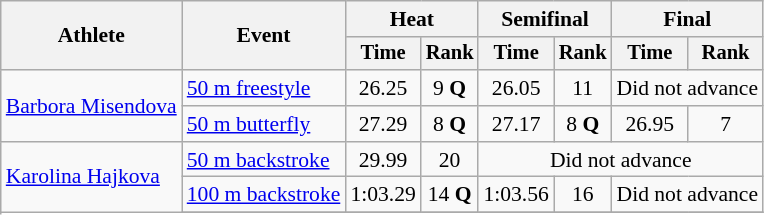<table class=wikitable style="font-size:90%">
<tr>
<th rowspan=2>Athlete</th>
<th rowspan=2>Event</th>
<th colspan="2">Heat</th>
<th colspan="2">Semifinal</th>
<th colspan="2">Final</th>
</tr>
<tr style="font-size:95%">
<th>Time</th>
<th>Rank</th>
<th>Time</th>
<th>Rank</th>
<th>Time</th>
<th>Rank</th>
</tr>
<tr align=center>
<td align=left rowspan=2><a href='#'>Barbora Misendova</a></td>
<td align=left><a href='#'>50 m freestyle</a></td>
<td>26.25</td>
<td>9 <strong>Q</strong></td>
<td>26.05</td>
<td>11</td>
<td colspan=2>Did not advance</td>
</tr>
<tr align=center>
<td align=left><a href='#'>50 m butterfly</a></td>
<td>27.29</td>
<td>8 <strong>Q</strong></td>
<td>27.17</td>
<td>8 <strong>Q</strong></td>
<td>26.95</td>
<td>7</td>
</tr>
<tr align=center>
<td align=left rowspan=3><a href='#'>Karolina Hajkova</a></td>
<td align=left><a href='#'>50 m backstroke</a></td>
<td>29.99</td>
<td>20</td>
<td colspan=4>Did not advance</td>
</tr>
<tr align=center>
<td align=left><a href='#'>100 m backstroke</a></td>
<td>1:03.29</td>
<td>14 <strong>Q</strong></td>
<td>1:03.56</td>
<td>16</td>
<td colspan=2>Did not advance</td>
</tr>
<tr align=center>
</tr>
</table>
